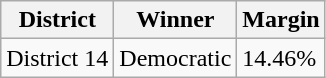<table class="wikitable sortable">
<tr>
<th>District</th>
<th>Winner</th>
<th>Margin</th>
</tr>
<tr>
<td>District 14</td>
<td data-sort-value=1 >Democratic</td>
<td>14.46%</td>
</tr>
</table>
